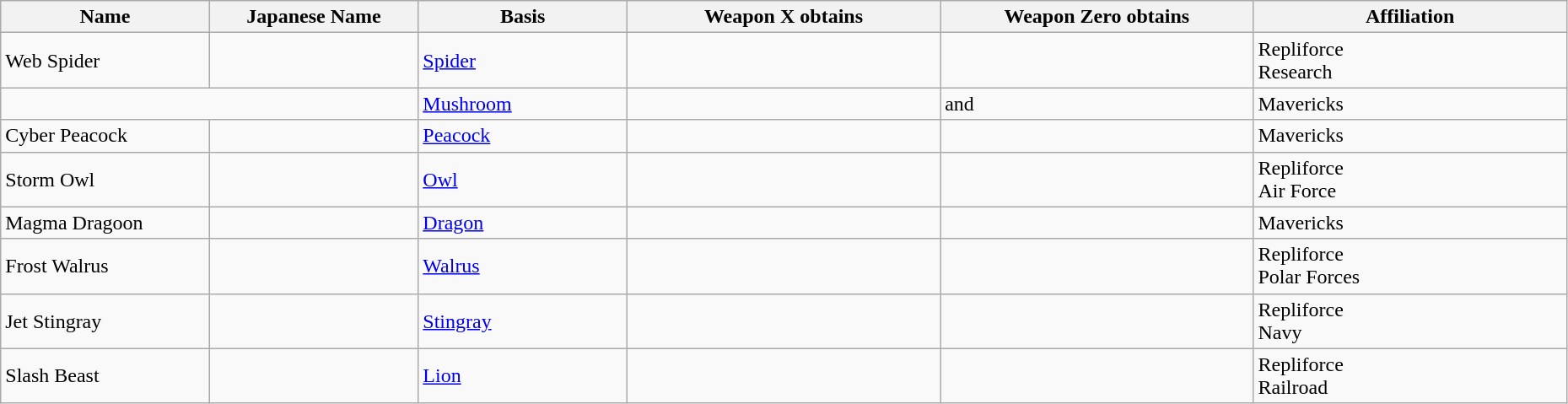<table class="wikitable" style="width:98%;">
<tr>
<th style="width:10%;">Name</th>
<th style="width:10%;">Japanese Name</th>
<th style="width:10%;">Basis</th>
<th style="width:15%;">Weapon X obtains</th>
<th style="width:15%;">Weapon Zero obtains</th>
<th style="width:15%;">Affiliation</th>
</tr>
<tr>
<td>Web Spider</td>
<td></td>
<td><a href='#'>Spider</a></td>
<td></td>
<td></td>
<td>Repliforce <br> Research</td>
</tr>
<tr>
<td colspan="2"></td>
<td><a href='#'>Mushroom</a></td>
<td></td>
<td> and </td>
<td>Mavericks</td>
</tr>
<tr>
<td>Cyber Peacock</td>
<td></td>
<td><a href='#'>Peacock</a></td>
<td></td>
<td></td>
<td>Mavericks</td>
</tr>
<tr>
<td>Storm Owl</td>
<td></td>
<td><a href='#'>Owl</a></td>
<td></td>
<td></td>
<td>Repliforce <br> Air Force</td>
</tr>
<tr>
<td>Magma Dragoon</td>
<td></td>
<td><a href='#'>Dragon</a></td>
<td></td>
<td></td>
<td>Mavericks</td>
</tr>
<tr>
<td>Frost Walrus</td>
<td></td>
<td><a href='#'>Walrus</a></td>
<td></td>
<td></td>
<td>Repliforce <br> Polar Forces</td>
</tr>
<tr>
<td>Jet Stingray</td>
<td></td>
<td><a href='#'>Stingray</a></td>
<td></td>
<td></td>
<td>Repliforce <br> Navy</td>
</tr>
<tr>
<td>Slash Beast</td>
<td></td>
<td><a href='#'>Lion</a></td>
<td></td>
<td></td>
<td>Repliforce <br> Railroad</td>
</tr>
</table>
